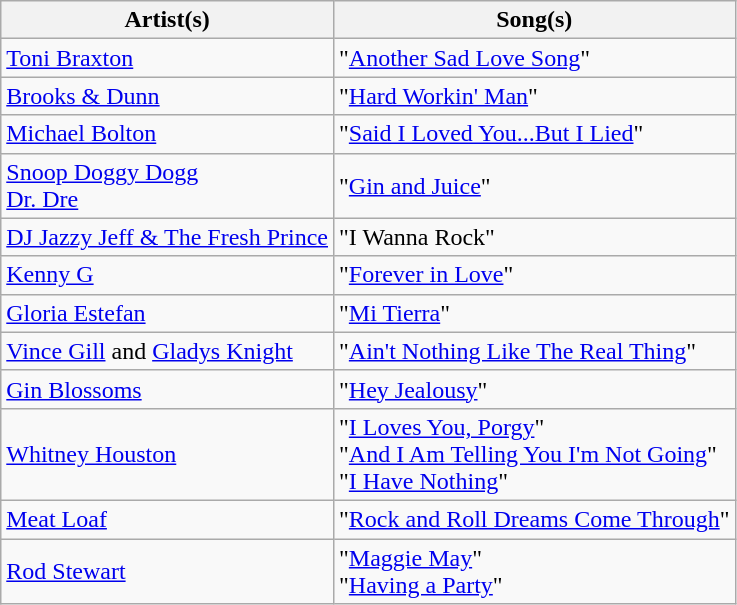<table class="wikitable">
<tr>
<th>Artist(s)</th>
<th>Song(s)</th>
</tr>
<tr>
<td><a href='#'>Toni Braxton</a></td>
<td>"<a href='#'>Another Sad Love Song</a>"</td>
</tr>
<tr>
<td><a href='#'>Brooks & Dunn</a></td>
<td>"<a href='#'>Hard Workin' Man</a>"</td>
</tr>
<tr>
<td><a href='#'>Michael Bolton</a></td>
<td>"<a href='#'>Said I Loved You...But I Lied</a>"</td>
</tr>
<tr>
<td><a href='#'>Snoop Doggy Dogg</a><br><a href='#'>Dr. Dre</a></td>
<td>"<a href='#'>Gin and Juice</a>"</td>
</tr>
<tr>
<td><a href='#'>DJ Jazzy Jeff & The Fresh Prince</a></td>
<td>"I Wanna Rock"</td>
</tr>
<tr>
<td><a href='#'>Kenny G</a></td>
<td>"<a href='#'>Forever in Love</a>"</td>
</tr>
<tr>
<td><a href='#'>Gloria Estefan</a></td>
<td>"<a href='#'>Mi Tierra</a>"</td>
</tr>
<tr>
<td><a href='#'>Vince Gill</a> and <a href='#'>Gladys Knight</a></td>
<td>"<a href='#'>Ain't Nothing Like The Real Thing</a>"</td>
</tr>
<tr>
<td><a href='#'>Gin Blossoms</a></td>
<td>"<a href='#'>Hey Jealousy</a>"</td>
</tr>
<tr>
<td><a href='#'>Whitney Houston</a></td>
<td>"<a href='#'>I Loves You, Porgy</a>"<br>"<a href='#'>And I Am Telling You I'm Not Going</a>"<br>"<a href='#'>I Have Nothing</a>"</td>
</tr>
<tr>
<td><a href='#'>Meat Loaf</a></td>
<td>"<a href='#'>Rock and Roll Dreams Come Through</a>"</td>
</tr>
<tr>
<td><a href='#'>Rod Stewart</a></td>
<td>"<a href='#'>Maggie May</a>"<br>"<a href='#'>Having a Party</a>"</td>
</tr>
</table>
